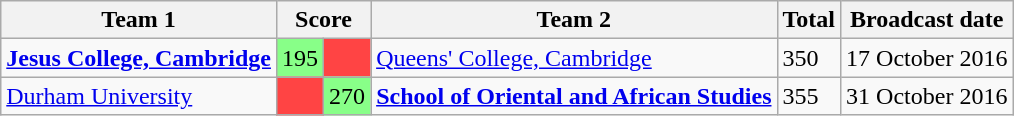<table class="wikitable">
<tr>
<th>Team 1</th>
<th colspan="2">Score</th>
<th>Team 2</th>
<th>Total</th>
<th>Broadcast date</th>
</tr>
<tr>
<td><strong><a href='#'>Jesus College, Cambridge</a></strong></td>
<td style="background:#88ff88">195</td>
<td style="background:#f44"></td>
<td><a href='#'>Queens' College, Cambridge</a></td>
<td>350</td>
<td>17 October 2016</td>
</tr>
<tr>
<td><a href='#'>Durham University</a></td>
<td style="background:#f44"></td>
<td style="background:#88ff88">270</td>
<td><strong><a href='#'>School of Oriental and African Studies</a></strong></td>
<td>355</td>
<td>31 October 2016</td>
</tr>
</table>
